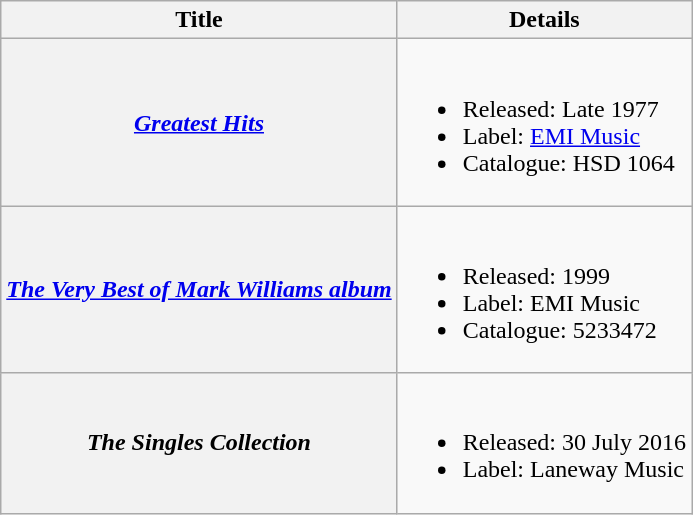<table class="wikitable plainrowheaders">
<tr>
<th scope="col">Title</th>
<th scope="col">Details</th>
</tr>
<tr>
<th scope="row"><em><a href='#'>Greatest Hits</a></em></th>
<td><br><ul><li>Released: Late 1977</li><li>Label: <a href='#'>EMI Music</a></li><li>Catalogue: HSD 1064</li></ul></td>
</tr>
<tr>
<th scope="row"><em><a href='#'>The Very Best of Mark Williams album</a></em></th>
<td><br><ul><li>Released: 1999</li><li>Label: EMI Music</li><li>Catalogue: 5233472</li></ul></td>
</tr>
<tr>
<th scope="row"><em>The Singles Collection</em></th>
<td><br><ul><li>Released: 30 July 2016</li><li>Label: Laneway Music</li></ul></td>
</tr>
</table>
